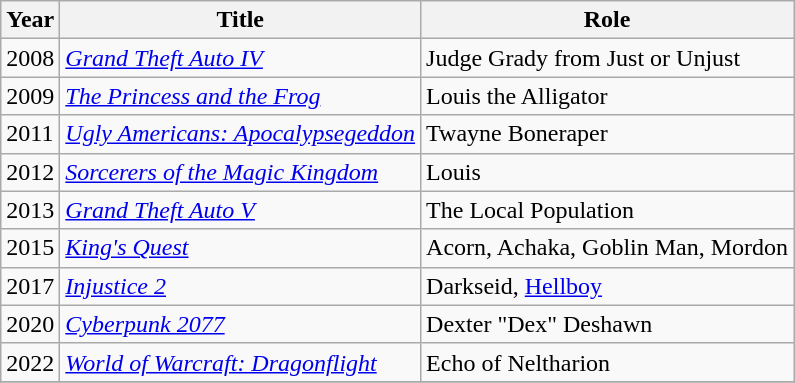<table class="wikitable">
<tr>
<th>Year</th>
<th>Title</th>
<th>Role</th>
</tr>
<tr>
<td>2008</td>
<td><em><a href='#'>Grand Theft Auto IV</a></em></td>
<td>Judge Grady from Just or Unjust</td>
</tr>
<tr>
<td>2009</td>
<td><em><a href='#'>The Princess and the Frog</a></em></td>
<td>Louis the Alligator</td>
</tr>
<tr>
<td>2011</td>
<td><em><a href='#'>Ugly Americans: Apocalypsegeddon</a></em></td>
<td>Twayne Boneraper</td>
</tr>
<tr>
<td>2012</td>
<td><em><a href='#'>Sorcerers of the Magic Kingdom</a></em></td>
<td>Louis</td>
</tr>
<tr>
<td>2013</td>
<td><em><a href='#'>Grand Theft Auto V</a></em></td>
<td>The Local Population</td>
</tr>
<tr>
<td>2015</td>
<td><em><a href='#'>King's Quest</a></em></td>
<td>Acorn, Achaka, Goblin Man, Mordon</td>
</tr>
<tr>
<td>2017</td>
<td><em><a href='#'>Injustice 2</a></em></td>
<td>Darkseid, <a href='#'>Hellboy</a></td>
</tr>
<tr>
<td>2020</td>
<td><em><a href='#'>Cyberpunk 2077</a></em></td>
<td>Dexter "Dex" Deshawn</td>
</tr>
<tr>
<td>2022</td>
<td><em><a href='#'>World of Warcraft: Dragonflight</a></td>
<td>Echo of Neltharion</td>
</tr>
<tr>
</tr>
</table>
